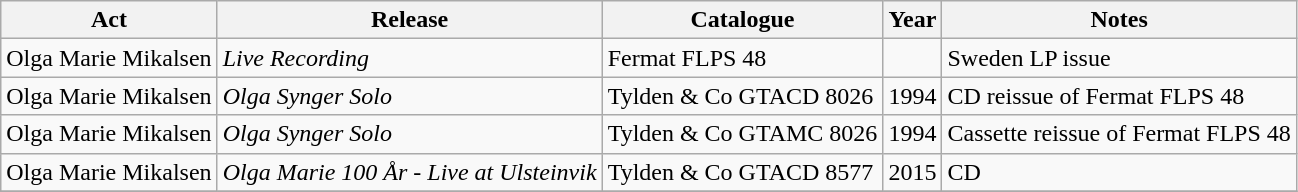<table class="wikitable plainrowheaders sortable">
<tr>
<th scope="col">Act</th>
<th scope="col">Release</th>
<th scope="col">Catalogue</th>
<th scope="col">Year</th>
<th scope="col" class="unsortable">Notes</th>
</tr>
<tr>
<td>Olga Marie Mikalsen</td>
<td><em>Live Recording</em></td>
<td>Fermat FLPS 48</td>
<td></td>
<td>Sweden LP issue</td>
</tr>
<tr>
<td>Olga Marie Mikalsen</td>
<td><em>Olga Synger Solo</em></td>
<td>Tylden & Co GTACD 8026</td>
<td>1994</td>
<td>CD reissue of Fermat FLPS 48</td>
</tr>
<tr>
<td>Olga Marie Mikalsen</td>
<td><em>Olga Synger Solo</em></td>
<td>Tylden & Co GTAMC 8026</td>
<td>1994</td>
<td>Cassette reissue of Fermat FLPS 48</td>
</tr>
<tr>
<td>Olga Marie Mikalsen</td>
<td><em> Olga Marie 100 År - Live at Ulsteinvik</em></td>
<td>Tylden & Co GTACD 8577</td>
<td>2015</td>
<td>CD</td>
</tr>
<tr>
</tr>
</table>
